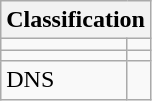<table class="wikitable" font-size: 90%;>
<tr>
<th colspan=2>Classification</th>
</tr>
<tr valign="top">
<td></td>
<td></td>
</tr>
<tr>
<td></td>
<td></td>
</tr>
<tr>
<td>DNS</td>
<td></td>
</tr>
</table>
